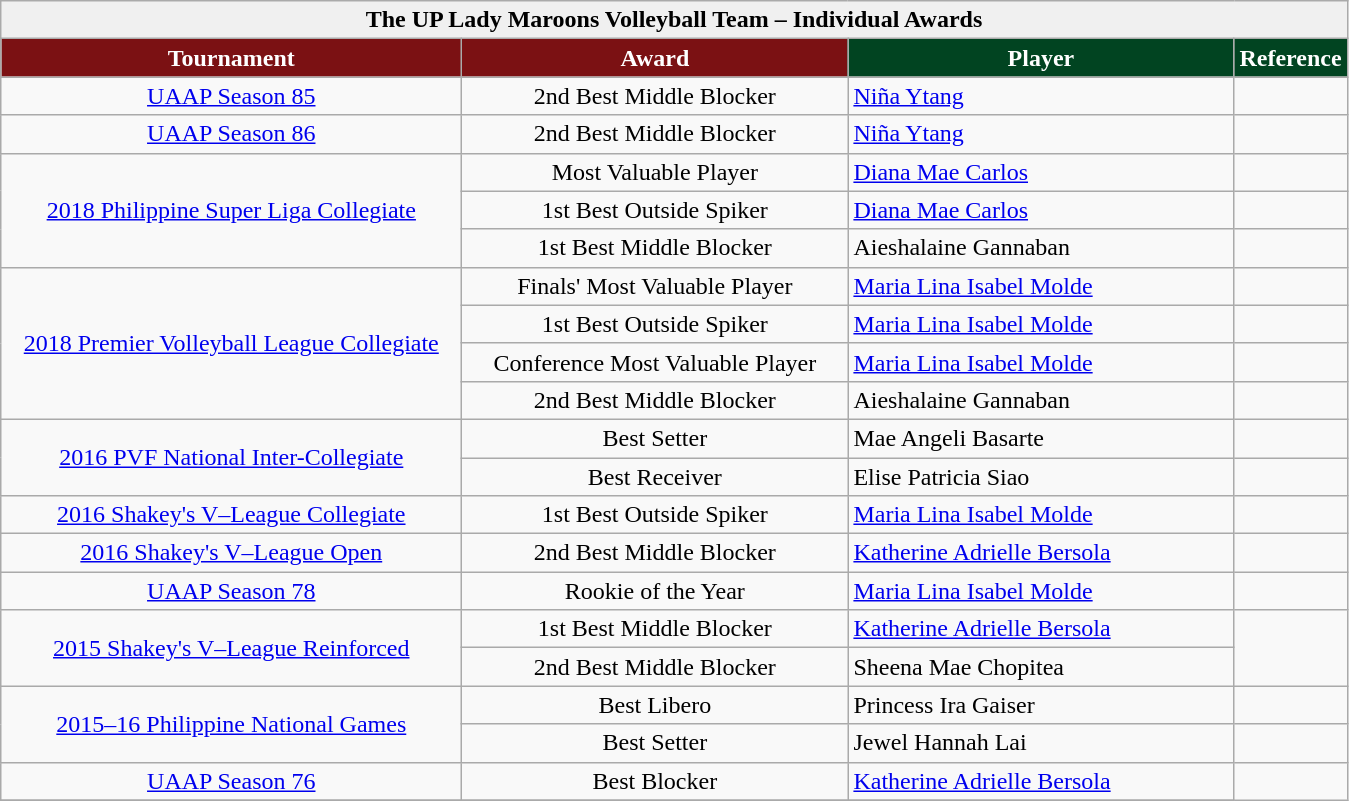<table class="wikitable" style="text-align:center;">
<tr>
<td colspan="4" style="background: #f0f0f0; color: black; text-align: center"><strong>The UP Lady Maroons Volleyball Team – Individual Awards</strong></td>
</tr>
<tr>
<th width=300px style="background: #7b1113; color: white; text-align: center">Tournament</th>
<th width=250px style="background: #7b1113; color: white">Award</th>
<th width=250px style="background: #014421; color: white">Player</th>
<th width=50px style="background: #014421; color: white">Reference</th>
</tr>
<tr>
<td rowspan="1"><a href='#'>UAAP Season 85</a></td>
<td>2nd Best Middle Blocker</td>
<td align=left> <a href='#'>Niña Ytang</a></td>
<td></td>
</tr>
<tr>
<td rowspan="1"><a href='#'>UAAP Season 86</a></td>
<td>2nd Best Middle Blocker</td>
<td align=left> <a href='#'>Niña Ytang</a></td>
<td></td>
</tr>
<tr>
<td rowspan="3"><a href='#'>2018 Philippine Super Liga Collegiate</a></td>
<td>Most Valuable Player</td>
<td align=left> <a href='#'>Diana Mae Carlos</a></td>
<td></td>
</tr>
<tr>
<td>1st Best Outside Spiker</td>
<td align=left> <a href='#'>Diana Mae Carlos</a></td>
<td></td>
</tr>
<tr>
<td>1st Best Middle Blocker</td>
<td align=left> Aieshalaine Gannaban</td>
<td></td>
</tr>
<tr>
<td rowspan="4"><a href='#'>2018 Premier Volleyball League Collegiate</a></td>
<td>Finals' Most Valuable Player</td>
<td align=left> <a href='#'>Maria Lina Isabel Molde</a></td>
<td></td>
</tr>
<tr>
<td>1st Best Outside Spiker</td>
<td align=left> <a href='#'>Maria Lina Isabel Molde</a></td>
<td></td>
</tr>
<tr>
<td>Conference Most Valuable Player</td>
<td align=left> <a href='#'>Maria Lina Isabel Molde</a></td>
<td></td>
</tr>
<tr>
<td>2nd Best Middle Blocker</td>
<td align=left> Aieshalaine Gannaban</td>
<td></td>
</tr>
<tr>
<td rowspan="2"><a href='#'>2016 PVF National Inter-Collegiate</a></td>
<td>Best Setter</td>
<td align=left> Mae Angeli Basarte</td>
<td></td>
</tr>
<tr>
<td>Best Receiver</td>
<td align=left> Elise Patricia Siao</td>
<td></td>
</tr>
<tr>
<td rowspan="1"><a href='#'>2016 Shakey's V–League Collegiate</a></td>
<td>1st Best Outside Spiker</td>
<td align=left> <a href='#'>Maria Lina Isabel Molde</a></td>
<td></td>
</tr>
<tr>
<td rowspan="1"><a href='#'>2016 Shakey's V–League Open</a></td>
<td>2nd Best Middle Blocker</td>
<td align=left> <a href='#'>Katherine Adrielle Bersola</a></td>
<td></td>
</tr>
<tr>
<td rowspan="1"><a href='#'>UAAP Season 78</a></td>
<td>Rookie of the Year</td>
<td align=left> <a href='#'>Maria Lina Isabel Molde</a></td>
<td></td>
</tr>
<tr>
<td rowspan="2"><a href='#'>2015 Shakey's V–League Reinforced</a></td>
<td>1st Best Middle Blocker</td>
<td align=left> <a href='#'>Katherine Adrielle Bersola</a></td>
<td rowspan="2"></td>
</tr>
<tr>
<td>2nd Best Middle Blocker</td>
<td align=left> Sheena Mae Chopitea</td>
</tr>
<tr>
<td rowspan="2"><a href='#'>2015–16 Philippine National Games</a></td>
<td>Best Libero</td>
<td align=left> Princess Ira Gaiser</td>
<td></td>
</tr>
<tr>
<td>Best Setter</td>
<td align=left> Jewel Hannah Lai</td>
<td></td>
</tr>
<tr>
<td rowspan="1"><a href='#'>UAAP Season 76</a></td>
<td>Best Blocker</td>
<td align=left> <a href='#'>Katherine Adrielle Bersola</a></td>
</tr>
<tr>
</tr>
</table>
